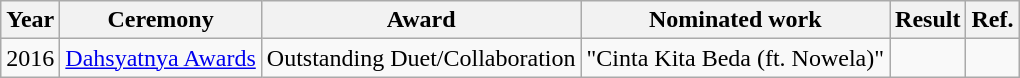<table class="wikitable">
<tr>
<th>Year</th>
<th>Ceremony</th>
<th>Award</th>
<th>Nominated work</th>
<th>Result</th>
<th>Ref.</th>
</tr>
<tr>
<td>2016</td>
<td><a href='#'>Dahsyatnya Awards</a></td>
<td>Outstanding Duet/Collaboration</td>
<td>"Cinta Kita Beda (ft. Nowela)"</td>
<td></td>
<td></td>
</tr>
</table>
